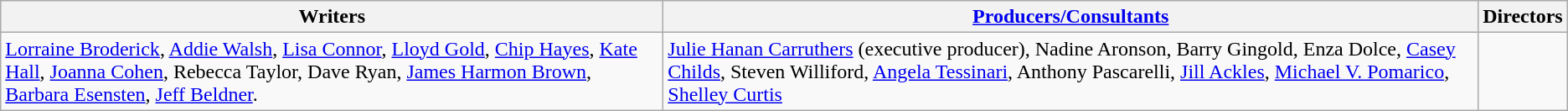<table class="wikitable">
<tr>
<th>Writers</th>
<th><a href='#'>Producers/Consultants</a></th>
<th>Directors</th>
</tr>
<tr>
<td><a href='#'>Lorraine Broderick</a>, <a href='#'>Addie Walsh</a>, <a href='#'>Lisa Connor</a>, <a href='#'>Lloyd Gold</a>, <a href='#'>Chip Hayes</a>, <a href='#'>Kate Hall</a>, <a href='#'>Joanna Cohen</a>, Rebecca Taylor, Dave Ryan, <a href='#'>James Harmon Brown</a>, <a href='#'>Barbara Esensten</a>, <a href='#'>Jeff Beldner</a>.</td>
<td><a href='#'>Julie Hanan Carruthers</a> (executive producer), Nadine Aronson, Barry Gingold, Enza Dolce, <a href='#'>Casey Childs</a>, Steven Williford, <a href='#'>Angela Tessinari</a>, Anthony Pascarelli, <a href='#'>Jill Ackles</a>, <a href='#'>Michael V. Pomarico</a>, <a href='#'>Shelley Curtis</a></td>
</tr>
</table>
